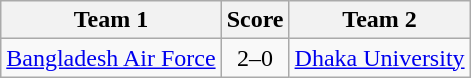<table class="wikitable">
<tr>
<th align=centre>Team 1</th>
<th align=centre>Score</th>
<th align=centre>Team 2</th>
</tr>
<tr>
<td><a href='#'>Bangladesh Air Force</a></td>
<td style="text-align:center;">2–0</td>
<td><a href='#'>Dhaka University</a></td>
</tr>
</table>
